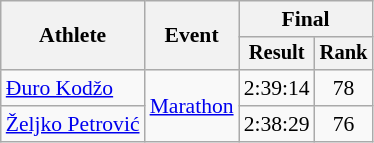<table class="wikitable" style="font-size:90%">
<tr>
<th rowspan="2">Athlete</th>
<th rowspan="2">Event</th>
<th colspan="2">Final</th>
</tr>
<tr style="font-size:95%">
<th>Result</th>
<th>Rank</th>
</tr>
<tr align=center>
<td align=left><a href='#'>Đuro Kodžo</a></td>
<td align=left rowspan=2><a href='#'>Marathon</a></td>
<td>2:39:14</td>
<td>78</td>
</tr>
<tr align=center>
<td align=left><a href='#'>Željko Petrović</a></td>
<td>2:38:29</td>
<td>76</td>
</tr>
</table>
